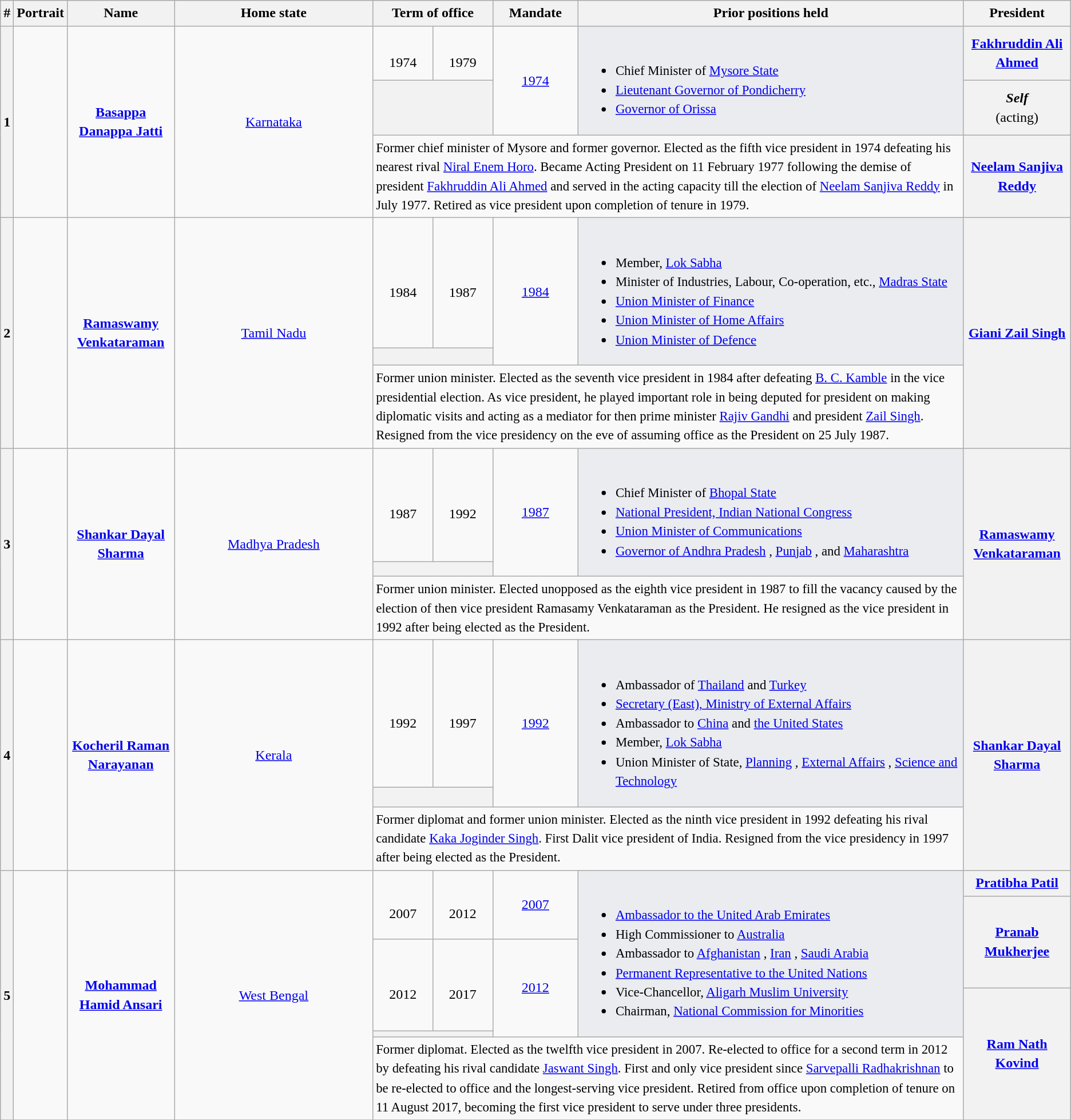<table class="wikitable" style="line-height:1.4em; text-align:center">
<tr>
<th>#</th>
<th>Portrait</th>
<th>Name<br></th>
<th style="width:14em">Home state</th>
<th colspan="2" style="width:7em">Term of office<br></th>
<th>Mandate</th>
<th>Prior positions held</th>
<th>President<br></th>
</tr>
<tr>
<th rowspan="3">1</th>
<td rowspan="3"></td>
<td rowspan="3"><strong><a href='#'>Basappa Danappa Jatti</a></strong><br></td>
<td rowspan="3"><a href='#'>Karnataka</a></td>
<td><br>1974</td>
<td><br>1979</td>
<td rowspan="2"><a href='#'>1974</a><br></td>
<td rowspan="2" align="left" style="background:#eaecf0; font-size:95%"><br><ul><li>Chief Minister of <a href='#'>Mysore State</a> </li><li><a href='#'>Lieutenant Governor of Pondicherry</a> </li><li><a href='#'>Governor of Orissa</a> </li></ul></td>
<th><strong><a href='#'>Fakhruddin Ali Ahmed</a></strong><br></th>
</tr>
<tr>
<th colspan="2" style="font-size:90%; font-weight:normal"></th>
<th style="font-weight:normal"><strong><em>Self</em></strong><br>(acting)
</th>
</tr>
<tr>
<td colspan="4" align="left" style="font-size:95%">Former chief minister of Mysore and former governor. Elected as the fifth vice president in 1974 defeating his nearest rival <a href='#'>Niral Enem Horo</a>. Became Acting President on 11 February 1977 following the demise of president <a href='#'>Fakhruddin Ali Ahmed</a> and served in the acting capacity till the election of <a href='#'>Neelam Sanjiva Reddy</a> in July 1977. Retired as vice president upon completion of tenure in 1979.</td>
<th style="font-weight:normal"><strong><a href='#'>Neelam Sanjiva Reddy</a></strong><br></th>
</tr>
<tr>
<th rowspan="3">2</th>
<td rowspan="3"></td>
<td rowspan="3"><strong><a href='#'>Ramaswamy Venkataraman</a></strong><br></td>
<td rowspan="3"><a href='#'>Tamil Nadu</a></td>
<td><br>1984</td>
<td><br>1987</td>
<td rowspan="2"><a href='#'>1984</a><br></td>
<td rowspan="2" align="left" style="background:#eaecf0; font-size:95%"><br><ul><li>Member, <a href='#'>Lok Sabha</a> </li><li>Minister of Industries, Labour, Co-operation, etc., <a href='#'>Madras State</a> </li><li><a href='#'>Union Minister of Finance</a> </li><li><a href='#'>Union Minister of Home Affairs</a> </li><li><a href='#'>Union Minister of Defence</a> </li></ul></td>
<th rowspan="3"><strong><a href='#'>Giani Zail Singh</a></strong><br></th>
</tr>
<tr>
<th colspan="2" style="font-size:90%; font-weight:normal"></th>
</tr>
<tr>
<td colspan="4" align="left" style="font-size:95%">Former union minister. Elected as the seventh vice president in 1984 after defeating <a href='#'>B. C. Kamble</a> in the vice presidential election. As vice president, he played important role in being deputed for president on making diplomatic visits and acting as a mediator for then prime minister <a href='#'>Rajiv Gandhi</a> and president <a href='#'>Zail Singh</a>. Resigned from the vice presidency on the eve of assuming office as the President on 25 July 1987.</td>
</tr>
<tr>
<th rowspan="3">3</th>
<td rowspan="3"></td>
<td rowspan="3"><strong><a href='#'>Shankar Dayal Sharma</a></strong><br></td>
<td rowspan="3"><a href='#'>Madhya Pradesh</a></td>
<td><br>1987</td>
<td><br>1992</td>
<td rowspan="2"><a href='#'>1987</a><br></td>
<td rowspan="2" align="left" style="background:#eaecf0; font-size:95%"><br><ul><li>Chief Minister of <a href='#'>Bhopal State</a> </li><li><a href='#'>National President, Indian National Congress</a> </li><li><a href='#'>Union Minister of Communications</a> </li><li><a href='#'>Governor of Andhra Pradesh</a> , <a href='#'>Punjab</a> , and <a href='#'>Maharashtra</a> </li></ul></td>
<th rowspan="3" style="font-weight:normal"><strong><a href='#'>Ramaswamy Venkataraman</a></strong><br></th>
</tr>
<tr>
<th colspan="2" style="font-size:90%; font-weight:normal"></th>
</tr>
<tr>
<td colspan="4" align="left" style="font-size:95%">Former union minister. Elected unopposed as the eighth vice president in 1987 to fill the vacancy caused by the election of then vice president Ramasamy Venkataraman as the President. He resigned as the vice president in 1992 after being elected as the President.</td>
</tr>
<tr>
<th rowspan="3">4</th>
<td rowspan="3"></td>
<td rowspan="3"><strong><a href='#'>Kocheril Raman Narayanan</a></strong><br></td>
<td rowspan="3"><a href='#'>Kerala</a></td>
<td><br>1992</td>
<td><br>1997</td>
<td rowspan="2"><a href='#'>1992</a><br></td>
<td rowspan="2" align="left" style="background:#eaecf0; font-size:95%"><br><ul><li>Ambassador of <a href='#'>Thailand</a>  and <a href='#'>Turkey</a> </li><li><a href='#'>Secretary (East), Ministry of External Affairs</a> </li><li>Ambassador to <a href='#'>China</a>  and <a href='#'>the United States</a> </li><li>Member, <a href='#'>Lok Sabha</a> </li><li>Union Minister of State, <a href='#'>Planning</a> , <a href='#'>External Affairs</a> , <a href='#'>Science and Technology</a> </li></ul></td>
<th rowspan="3" style="font-weight:normal"><strong><a href='#'>Shankar Dayal Sharma</a></strong><br></th>
</tr>
<tr>
<th colspan="2" style="font-size:90%; font-weight:normal"></th>
</tr>
<tr>
<td colspan="4" align="left" style="font-size:95%">Former diplomat and former union minister. Elected as the ninth vice president in 1992 defeating his rival candidate <a href='#'>Kaka Joginder Singh</a>. First Dalit vice president of India. Resigned from the vice presidency in 1997 after being elected as the President.</td>
</tr>
<tr>
<th rowspan="6">5</th>
<td rowspan="6"></td>
<td rowspan="6"><strong><a href='#'>Mohammad Hamid Ansari</a></strong><br></td>
<td rowspan="6"><a href='#'>West Bengal</a></td>
<td rowspan="2"><br>2007</td>
<td rowspan="2"><br>2012</td>
<td rowspan="2"><a href='#'>2007</a><br></td>
<td rowspan="5" align="left" style="background:#eaecf0; font-size:95%"><br><ul><li><a href='#'>Ambassador to the United Arab Emirates</a> </li><li>High Commissioner to <a href='#'>Australia</a> </li><li>Ambassador to <a href='#'>Afghanistan</a> , <a href='#'>Iran</a> , <a href='#'>Saudi Arabia</a> </li><li><a href='#'>Permanent Representative to the United Nations</a> </li><li>Vice-Chancellor, <a href='#'>Aligarh Muslim University</a> </li><li>Chairman, <a href='#'>National Commission for Minorities</a> </li></ul></td>
<th style="font-weight:normal"><strong><a href='#'>Pratibha Patil</a></strong><br></th>
</tr>
<tr>
<th rowspan="2" style="font-weight:normal"><strong><a href='#'>Pranab Mukherjee</a></strong><br></th>
</tr>
<tr>
<td rowspan="2"><br>2012</td>
<td rowspan="2"><br>2017</td>
<td rowspan="3"><a href='#'>2012</a><br></td>
</tr>
<tr>
<th rowspan="3" style="font-weight:normal"><strong><a href='#'>Ram Nath Kovind</a></strong><br></th>
</tr>
<tr>
<th colspan="2" style="font-size:90%; font-weight:normal"></th>
</tr>
<tr>
<td colspan="4" align="left" style="font-size:95%">Former diplomat. Elected as the twelfth vice president in 2007. Re-elected to office for a second term in 2012 by defeating his rival candidate <a href='#'>Jaswant Singh</a>. First and only vice president since <a href='#'>Sarvepalli Radhakrishnan</a> to be re-elected to office and the longest-serving vice president. Retired from office upon completion of tenure on 11 August 2017, becoming the first vice president to serve under three presidents.</td>
</tr>
<tr>
</tr>
</table>
